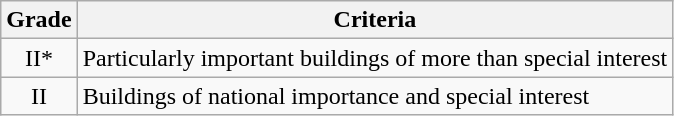<table class="wikitable">
<tr>
<th>Grade</th>
<th>Criteria</th>
</tr>
<tr>
<td align="center" >II*</td>
<td>Particularly important buildings of more than special interest</td>
</tr>
<tr>
<td align="center" >II</td>
<td>Buildings of national importance and special interest</td>
</tr>
</table>
